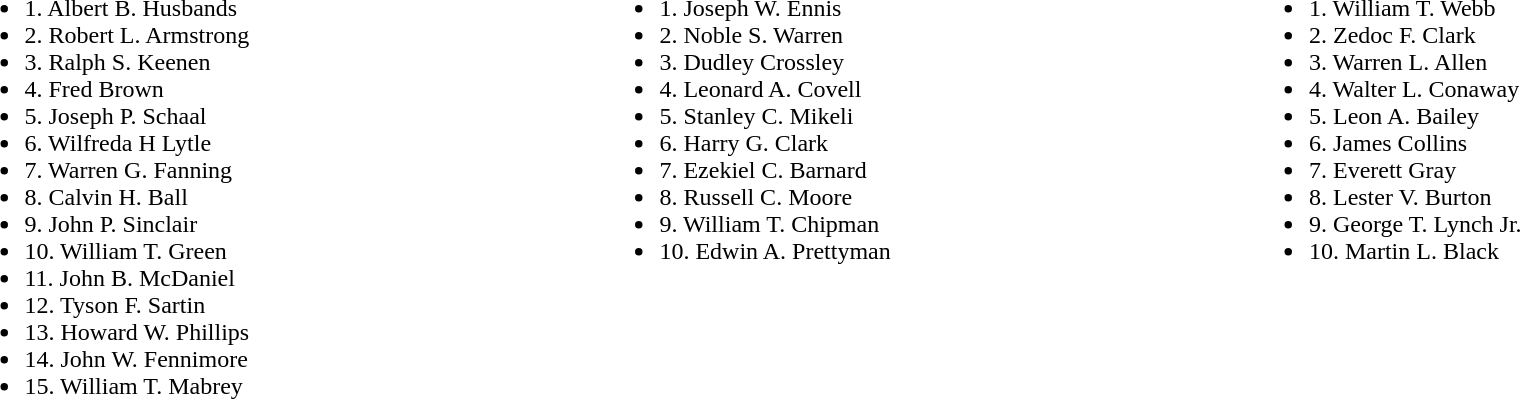<table width=100%>
<tr valign=top>
<td><br><ul><li>1. Albert B. Husbands</li><li>2. Robert L. Armstrong</li><li>3. Ralph S. Keenen</li><li>4. Fred Brown</li><li>5. Joseph P. Schaal</li><li>6. Wilfreda H Lytle</li><li>7. Warren G. Fanning</li><li>8. Calvin H. Ball</li><li>9. John P. Sinclair</li><li>10. William T. Green</li><li>11. John B. McDaniel</li><li>12. Tyson F. Sartin</li><li>13. Howard W. Phillips</li><li>14. John W. Fennimore</li><li>15. William T. Mabrey</li></ul></td>
<td><br><ul><li>1. Joseph W. Ennis</li><li>2. Noble S. Warren</li><li>3. Dudley Crossley</li><li>4. Leonard A. Covell</li><li>5. Stanley C. Mikeli</li><li>6. Harry G. Clark</li><li>7. Ezekiel C. Barnard</li><li>8. Russell C. Moore</li><li>9. William T. Chipman</li><li>10. Edwin A. Prettyman</li></ul></td>
<td><br><ul><li>1. William T. Webb</li><li>2. Zedoc F. Clark</li><li>3. Warren L. Allen</li><li>4. Walter L. Conaway</li><li>5. Leon A. Bailey</li><li>6. James Collins</li><li>7. Everett Gray</li><li>8. Lester V. Burton</li><li>9. George T. Lynch Jr.</li><li>10. Martin L. Black</li></ul></td>
</tr>
</table>
